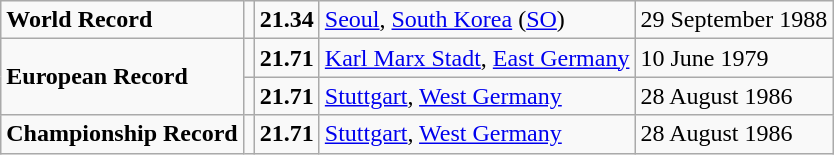<table class="wikitable">
<tr>
<td><strong>World Record</strong></td>
<td></td>
<td><strong>21.34</strong></td>
<td><a href='#'>Seoul</a>, <a href='#'>South Korea</a> (<a href='#'>SO</a>)</td>
<td>29 September 1988</td>
</tr>
<tr>
<td rowspan="2"><strong>European Record</strong></td>
<td></td>
<td><strong>21.71</strong></td>
<td><a href='#'>Karl Marx Stadt</a>, <a href='#'>East Germany</a></td>
<td>10 June 1979</td>
</tr>
<tr>
<td></td>
<td><strong>21.71</strong></td>
<td><a href='#'>Stuttgart</a>, <a href='#'>West Germany</a></td>
<td>28 August 1986</td>
</tr>
<tr>
<td><strong>Championship Record</strong></td>
<td></td>
<td><strong>21.71</strong></td>
<td><a href='#'>Stuttgart</a>, <a href='#'>West Germany</a></td>
<td>28 August 1986</td>
</tr>
</table>
